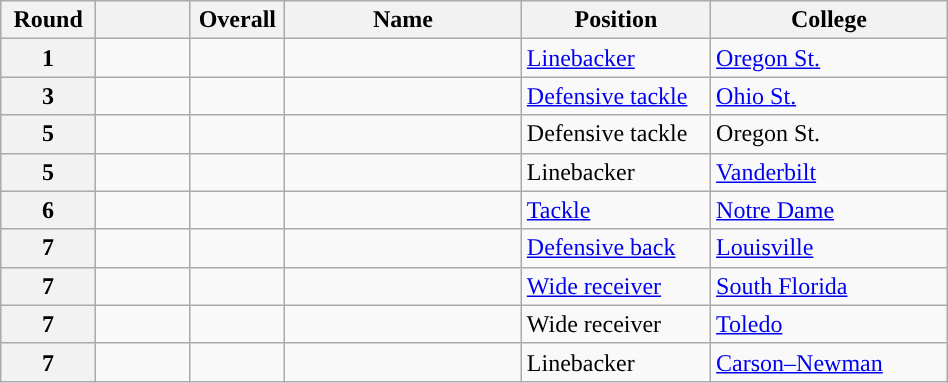<table class="wikitable sortable" style="width: 50%;">
<tr>
<th scope="col" style="width: 10%;">Round</th>
<th scope="col" style="width: 10%;"></th>
<th scope="col" style="width: 10%;">Overall</th>
<th scope="col" style="width: 25%;">Name</th>
<th scope="col" style="width: 20%;">Position</th>
<th scope="col" style="width: 25%;">College</th>
</tr>
<tr>
<th scope="row">1</th>
<td></td>
<td></td>
<td></td>
<td><a href='#'>Linebacker</a></td>
<td><a href='#'>Oregon St.</a></td>
</tr>
<tr>
<th scope="row">3</th>
<td></td>
<td></td>
<td></td>
<td><a href='#'>Defensive tackle</a></td>
<td><a href='#'>Ohio St.</a></td>
</tr>
<tr>
<th scope="row">5</th>
<td></td>
<td></td>
<td></td>
<td>Defensive tackle</td>
<td>Oregon St.</td>
</tr>
<tr>
<th scope="row">5</th>
<td></td>
<td></td>
<td></td>
<td>Linebacker</td>
<td><a href='#'>Vanderbilt</a></td>
</tr>
<tr>
<th scope="row">6</th>
<td></td>
<td></td>
<td></td>
<td><a href='#'>Tackle</a></td>
<td><a href='#'>Notre Dame</a></td>
</tr>
<tr>
<th scope="row">7</th>
<td></td>
<td></td>
<td></td>
<td><a href='#'>Defensive back</a></td>
<td><a href='#'>Louisville</a></td>
</tr>
<tr>
<th scope="row">7</th>
<td></td>
<td></td>
<td></td>
<td><a href='#'>Wide receiver</a></td>
<td><a href='#'>South Florida</a></td>
</tr>
<tr>
<th scope="row">7</th>
<td></td>
<td></td>
<td></td>
<td>Wide receiver</td>
<td><a href='#'>Toledo</a></td>
</tr>
<tr>
<th scope="row">7</th>
<td></td>
<td></td>
<td></td>
<td>Linebacker</td>
<td><a href='#'>Carson–Newman</a></td>
</tr>
</table>
